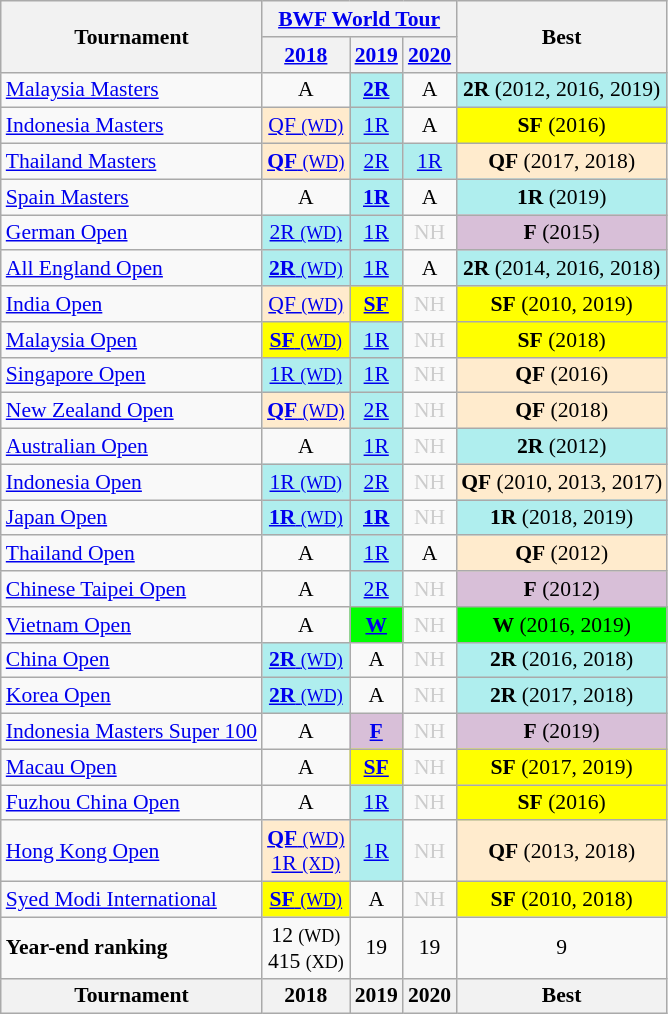<table class="wikitable" style="font-size: 90%; text-align:center">
<tr>
<th rowspan="2">Tournament</th>
<th colspan="3"><strong><a href='#'>BWF World Tour</a></strong></th>
<th rowspan="2">Best</th>
</tr>
<tr>
<th><a href='#'>2018</a></th>
<th><a href='#'>2019</a></th>
<th><a href='#'>2020</a></th>
</tr>
<tr>
<td align=left><a href='#'>Malaysia Masters</a></td>
<td>A</td>
<td bgcolor=AFEEEE><a href='#'><strong>2R</strong></a></td>
<td>A</td>
<td bgcolor=AFEEEE><strong>2R</strong> (2012, 2016, 2019)</td>
</tr>
<tr>
<td align=left><a href='#'>Indonesia Masters</a></td>
<td bgcolor=FFEBCD><a href='#'>QF <small>(WD)</small></a></td>
<td bgcolor=AFEEEE><a href='#'>1R</a></td>
<td>A</td>
<td bgcolor=FFFF00><strong>SF</strong> (2016)</td>
</tr>
<tr>
<td align=left><a href='#'>Thailand Masters</a></td>
<td bgcolor=FFEBCD><a href='#'><strong>QF</strong> <small>(WD)</small></a></td>
<td bgcolor=AFEEEE><a href='#'>2R</a></td>
<td bgcolor=AFEEEE><a href='#'>1R</a></td>
<td bgcolor=FFEBCD><strong>QF</strong> (2017, 2018)</td>
</tr>
<tr>
<td align=left><a href='#'>Spain Masters</a></td>
<td>A</td>
<td bgcolor=AFEEEE><a href='#'><strong>1R</strong></a></td>
<td>A</td>
<td bgcolor=AFEEEE><strong>1R</strong> (2019)</td>
</tr>
<tr>
<td align=left><a href='#'>German Open</a></td>
<td bgcolor=AFEEEE><a href='#'>2R <small>(WD)</small></a></td>
<td bgcolor=AFEEEE><a href='#'>1R</a></td>
<td style=color:#ccc>NH</td>
<td bgcolor=D8BFD8><strong>F</strong> (2015)</td>
</tr>
<tr>
<td align=left><a href='#'>All England Open</a></td>
<td bgcolor=AFEEEE><a href='#'><strong>2R</strong> <small>(WD)</small></a></td>
<td bgcolor=AFEEEE><a href='#'>1R</a></td>
<td>A</td>
<td bgcolor=afeeee><strong>2R</strong> (2014, 2016, 2018)</td>
</tr>
<tr>
<td align=left><a href='#'>India Open</a></td>
<td bgcolor=FFEBCD><a href='#'>QF <small>(WD)</small></a></td>
<td bgcolor=FFFF00><a href='#'><strong>SF</strong></a></td>
<td style=color:#ccc>NH</td>
<td bgcolor=FFFF00><strong>SF</strong> (2010, 2019)</td>
</tr>
<tr>
<td align=left><a href='#'>Malaysia Open</a></td>
<td bgcolor=FFFF00><a href='#'><strong>SF</strong> <small>(WD)</small></a></td>
<td bgcolor=AFEEEE><a href='#'>1R</a></td>
<td style=color:#ccc>NH</td>
<td bgcolor=FFFF00><strong>SF</strong> (2018)</td>
</tr>
<tr>
<td align=left><a href='#'>Singapore Open</a></td>
<td bgcolor=AFEEEE><a href='#'>1R <small>(WD)</small></a></td>
<td bgcolor=AFEEEE><a href='#'>1R</a></td>
<td style=color:#ccc>NH</td>
<td bgcolor=FFEBCD><strong>QF</strong> (2016)</td>
</tr>
<tr>
<td align=left><a href='#'>New Zealand Open</a></td>
<td bgcolor=FFEBCD><a href='#'><strong>QF</strong> <small>(WD)</small></a></td>
<td bgcolor=AFEEEE><a href='#'>2R</a></td>
<td style=color:#ccc>NH</td>
<td bgcolor=FFEBCD><strong>QF</strong> (2018)</td>
</tr>
<tr>
<td align=left><a href='#'>Australian Open</a></td>
<td>A</td>
<td bgcolor=AFEEEE><a href='#'>1R</a></td>
<td style=color:#ccc>NH</td>
<td bgcolor=AFEEEE><strong>2R</strong> (2012)</td>
</tr>
<tr>
<td align=left><a href='#'>Indonesia Open</a></td>
<td bgcolor=AFEEEE><a href='#'>1R <small>(WD)</small></a></td>
<td bgcolor=AFEEEE><a href='#'>2R</a></td>
<td style=color:#ccc>NH</td>
<td bgcolor=FFEBCD><strong>QF</strong> (2010, 2013, 2017)</td>
</tr>
<tr>
<td align=left><a href='#'>Japan Open</a></td>
<td bgcolor=AFEEEE><a href='#'><strong>1R</strong> <small>(WD)</small></a></td>
<td bgcolor=AFEEEE><a href='#'><strong>1R</strong></a></td>
<td style=color:#ccc>NH</td>
<td bgcolor=AFEEEE><strong>1R</strong> (2018, 2019)</td>
</tr>
<tr>
<td align=left><a href='#'>Thailand Open</a></td>
<td>A</td>
<td bgcolor=AFEEEE><a href='#'>1R</a></td>
<td>A</td>
<td bgcolor=FFEBCD><strong>QF</strong> (2012)</td>
</tr>
<tr>
<td align=left><a href='#'>Chinese Taipei Open</a></td>
<td>A</td>
<td bgcolor=AFEEEE><a href='#'>2R</a></td>
<td style=color:#ccc>NH</td>
<td bgcolor=D8BFD8><strong>F</strong> (2012)</td>
</tr>
<tr>
<td align=left><a href='#'>Vietnam Open</a></td>
<td>A</td>
<td bgcolor=00FF00><a href='#'><strong>W</strong></a></td>
<td style=color:#ccc>NH</td>
<td bgcolor=00FF00><strong>W</strong> (2016, 2019)</td>
</tr>
<tr>
<td align=left><a href='#'>China Open</a></td>
<td bgcolor=AFEEEE><a href='#'><strong>2R</strong> <small>(WD)</small></a></td>
<td>A</td>
<td style=color:#ccc>NH</td>
<td bgcolor=AFEEEE><strong>2R</strong> (2016, 2018)</td>
</tr>
<tr>
<td align=left><a href='#'>Korea Open</a></td>
<td bgcolor=AFEEEE><a href='#'><strong>2R</strong> <small>(WD)</small></a></td>
<td>A</td>
<td style=color:#ccc>NH</td>
<td bgcolor=AFEEEE><strong>2R</strong> (2017, 2018)</td>
</tr>
<tr>
<td align=left><a href='#'>Indonesia Masters Super 100</a></td>
<td>A</td>
<td bgcolor=D8BFD8><a href='#'><strong>F</strong></a></td>
<td style=color:#ccc>NH</td>
<td bgcolor=D8BFD8><strong>F</strong> (2019)</td>
</tr>
<tr>
<td align=left><a href='#'>Macau Open</a></td>
<td>A</td>
<td bgcolor=FFFF00><a href='#'><strong>SF</strong></a></td>
<td style=color:#ccc>NH</td>
<td bgcolor=FFFF00><strong>SF</strong> (2017, 2019)</td>
</tr>
<tr>
<td align=left><a href='#'>Fuzhou China Open</a></td>
<td>A</td>
<td bgcolor=AFEEEE><a href='#'>1R</a></td>
<td style=color:#ccc>NH</td>
<td bgcolor=FFFF00><strong>SF</strong> (2016)</td>
</tr>
<tr>
<td align=left><a href='#'>Hong Kong Open</a></td>
<td bgcolor=FFEBCD><a href='#'><strong>QF</strong> <small>(WD)</small></a> <br> <a href='#'>1R <small>(XD)</small></a></td>
<td bgcolor=AFEEEE><a href='#'>1R</a></td>
<td style=color:#ccc>NH</td>
<td bgcolor=FFEBCD><strong>QF</strong> (2013, 2018)</td>
</tr>
<tr>
<td align=left><a href='#'>Syed Modi International</a></td>
<td bgcolor=FFFF00><a href='#'><strong>SF</strong> <small>(WD)</small></a></td>
<td>A</td>
<td style=color:#ccc>NH</td>
<td bgcolor=FFFF00><strong>SF</strong> (2010, 2018)</td>
</tr>
<tr>
<td align=left><strong>Year-end ranking</strong></td>
<td>12 <small>(WD)</small> <br> 415 <small>(XD)</small></td>
<td>19</td>
<td>19</td>
<td>9</td>
</tr>
<tr>
<th>Tournament</th>
<th>2018</th>
<th>2019</th>
<th>2020</th>
<th>Best</th>
</tr>
</table>
